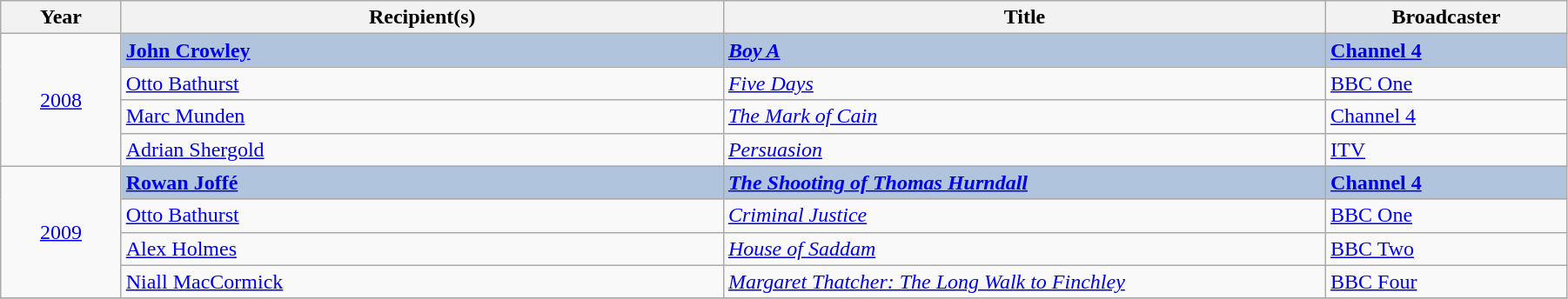<table class="wikitable" width="95%">
<tr>
<th width=5%>Year</th>
<th width=25%><strong>Recipient(s)</strong></th>
<th width=25%>Title</th>
<th width=10%><strong>Broadcaster</strong></th>
</tr>
<tr>
<td rowspan="4" style="text-align:center;"><a href='#'>2008</a></td>
<td style="background:#B0C4DE;"><strong><a href='#'>John Crowley</a></strong></td>
<td style="background:#B0C4DE;"><strong><em><a href='#'>Boy A</a></em></strong></td>
<td style="background:#B0C4DE;"><strong><a href='#'>Channel 4</a></strong></td>
</tr>
<tr>
<td><a href='#'>Otto Bathurst</a></td>
<td><em><a href='#'>Five Days</a></em></td>
<td><a href='#'>BBC One</a></td>
</tr>
<tr>
<td><a href='#'>Marc Munden</a></td>
<td><em><a href='#'>The Mark of Cain</a></em></td>
<td><a href='#'>Channel 4</a></td>
</tr>
<tr>
<td><a href='#'>Adrian Shergold</a></td>
<td><em><a href='#'>Persuasion</a></em></td>
<td><a href='#'>ITV</a></td>
</tr>
<tr>
<td rowspan="4" style="text-align:center;"><a href='#'>2009</a></td>
<td style="background:#B0C4DE;"><strong><a href='#'>Rowan Joffé</a></strong></td>
<td style="background:#B0C4DE;"><strong><em><a href='#'>The Shooting of Thomas Hurndall</a></em></strong></td>
<td style="background:#B0C4DE;"><strong><a href='#'>Channel 4</a></strong></td>
</tr>
<tr>
<td><a href='#'>Otto Bathurst</a></td>
<td><em><a href='#'>Criminal Justice</a></em></td>
<td><a href='#'>BBC One</a></td>
</tr>
<tr>
<td><a href='#'>Alex Holmes</a></td>
<td><em><a href='#'>House of Saddam</a></em></td>
<td><a href='#'>BBC Two</a></td>
</tr>
<tr>
<td><a href='#'>Niall MacCormick</a></td>
<td><em><a href='#'>Margaret Thatcher: The Long Walk to Finchley</a></em></td>
<td><a href='#'>BBC Four</a></td>
</tr>
<tr>
</tr>
</table>
